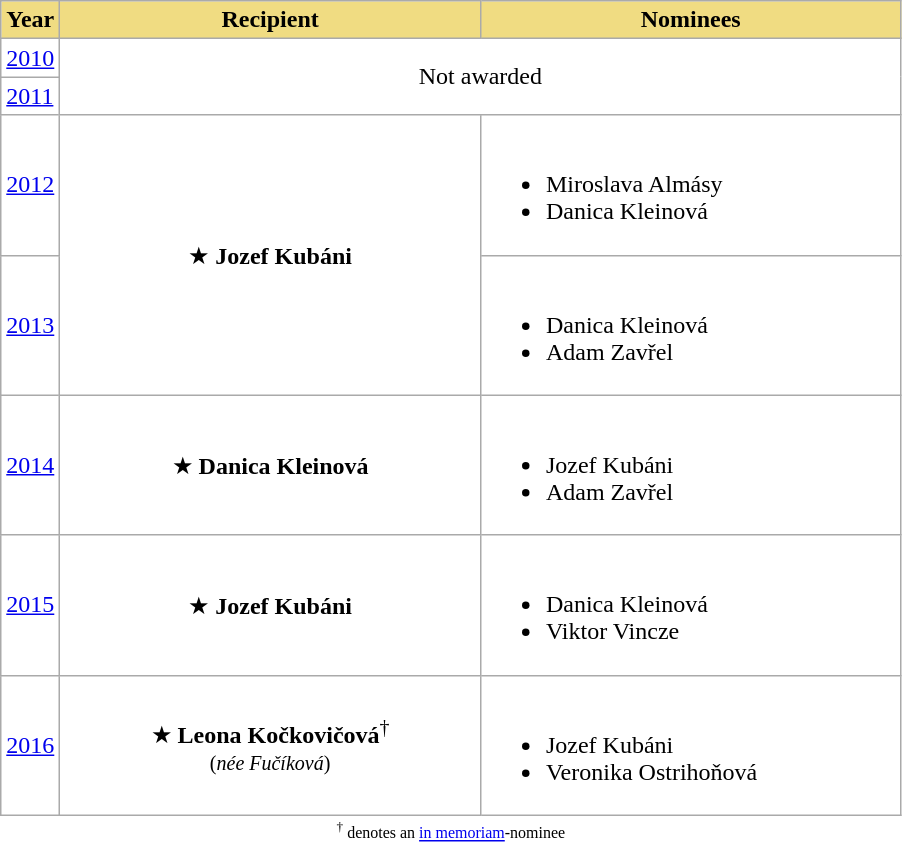<table class=wikitable sortable style="background:white">
<tr>
<th style=background:#F0DC82>Year</th>
<th style=background:#F0DC82 width=273>Recipient</th>
<th style=background:#F0DC82 width=273>Nominees</th>
</tr>
<tr>
<td><a href='#'>2010</a></td>
<td align=center colspan=2 rowspan=2>Not awarded</td>
</tr>
<tr>
<td><a href='#'>2011</a></td>
</tr>
<tr>
<td><a href='#'>2012</a></td>
<td align=center rowspan=2>★ <strong>Jozef Kubáni</strong> <br></td>
<td><br><ul><li>Miroslava Almásy</li><li>Danica Kleinová</li></ul></td>
</tr>
<tr>
<td><a href='#'>2013</a></td>
<td><br><ul><li>Danica Kleinová</li><li>Adam Zavřel</li></ul></td>
</tr>
<tr>
<td><a href='#'>2014</a></td>
<td align=center>★ <strong>Danica Kleinová</strong></td>
<td><br><ul><li>Jozef Kubáni</li><li>Adam Zavřel</li></ul></td>
</tr>
<tr>
<td><a href='#'>2015</a></td>
<td align=center>★ <strong>Jozef Kubáni</strong></td>
<td><br><ul><li>Danica Kleinová</li><li>Viktor Vincze</li></ul></td>
</tr>
<tr>
<td><a href='#'>2016</a></td>
<td align=center>★ <strong>Leona Kočkovičová</strong><sup>†</sup> <br><small>(<em>née Fučíková</em>)</small></td>
<td><br><ul><li>Jozef Kubáni</li><li>Veronika Ostrihoňová</li></ul></td>
</tr>
<tr>
<td colspan=3 style="font-size:8pt; border-bottom:1px solid white; border-left:1px solid white; border-right:1px solid white" align=center><sup>†</sup> denotes an <a href='#'>in memoriam</a>-nominee</td>
</tr>
</table>
